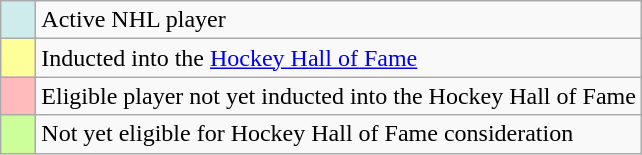<table class="wikitable">
<tr>
<td style="background:#CFECEC; width:1em"></td>
<td>Active NHL player</td>
</tr>
<tr>
<td style="background:#FFFF99; width:1em"></td>
<td>Inducted into the <a href='#'>Hockey Hall of Fame</a></td>
</tr>
<tr>
<td style="background:#FFBBBB; width:1em"></td>
<td>Eligible player not yet inducted into the Hockey Hall of Fame</td>
</tr>
<tr>
<td style="background:#CCFF99; width:1em"></td>
<td>Not yet eligible for Hockey Hall of Fame consideration</td>
</tr>
</table>
